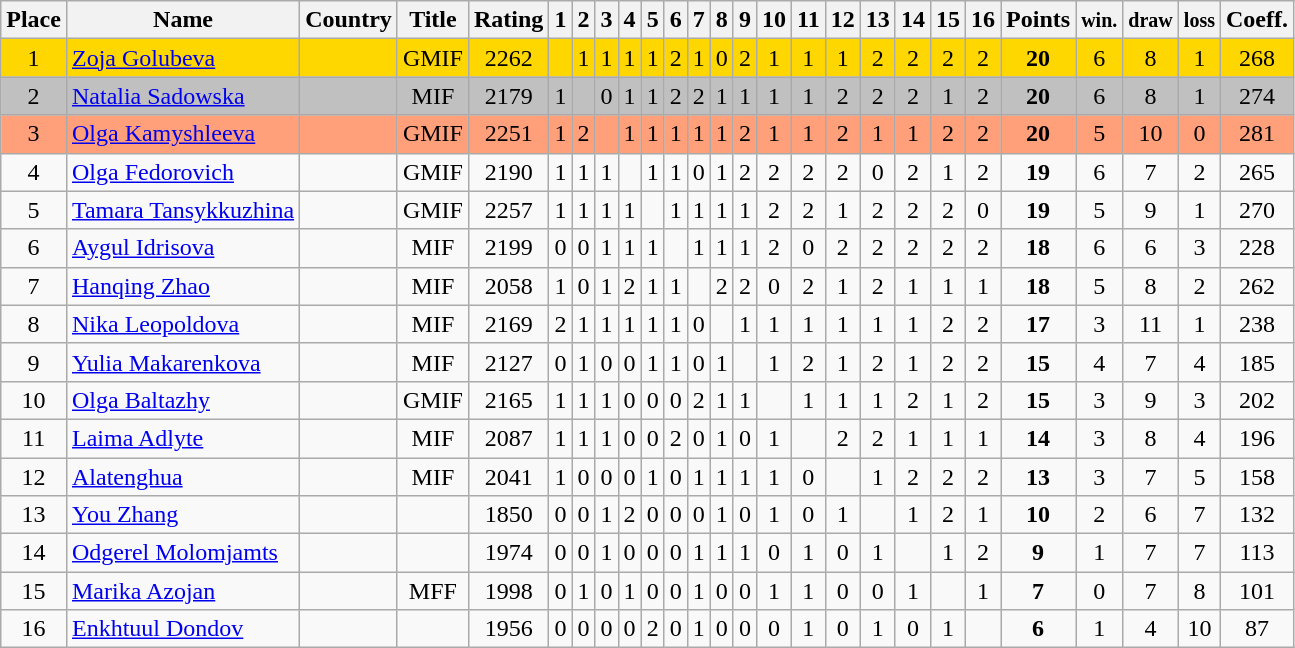<table class=wikitable>
<tr>
<th>Place</th>
<th>Name</th>
<th>Country</th>
<th>Title</th>
<th>Rating</th>
<th>1</th>
<th>2</th>
<th>3</th>
<th>4</th>
<th>5</th>
<th>6</th>
<th>7</th>
<th>8</th>
<th>9</th>
<th>10</th>
<th>11</th>
<th>12</th>
<th>13</th>
<th>14</th>
<th>15</th>
<th>16</th>
<th>Points</th>
<th><small>win.</small></th>
<th><small>draw</small></th>
<th><small>loss</small></th>
<th>Coeff.</th>
</tr>
<tr align="center" bgcolor="gold">
<td>1</td>
<td align="left"><a href='#'>Zoja Golubeva</a></td>
<td align="left"></td>
<td>GMIF</td>
<td>2262</td>
<td></td>
<td>1</td>
<td>1</td>
<td>1</td>
<td>1</td>
<td>2</td>
<td>1</td>
<td>0</td>
<td>2</td>
<td>1</td>
<td>1</td>
<td>1</td>
<td>2</td>
<td>2</td>
<td>2</td>
<td>2</td>
<td><strong>20</strong></td>
<td>6</td>
<td>8</td>
<td>1</td>
<td>268</td>
</tr>
<tr align="center" bgcolor="silver">
<td>2</td>
<td align="left"><a href='#'>Natalia Sadowska</a></td>
<td align="left"></td>
<td>MIF</td>
<td>2179</td>
<td>1</td>
<td></td>
<td>0</td>
<td>1</td>
<td>1</td>
<td>2</td>
<td>2</td>
<td>1</td>
<td>1</td>
<td>1</td>
<td>1</td>
<td>2</td>
<td>2</td>
<td>2</td>
<td>1</td>
<td>2</td>
<td><strong>20</strong></td>
<td>6</td>
<td>8</td>
<td>1</td>
<td>274</td>
</tr>
<tr align="center" bgcolor="lightsalmon">
<td>3</td>
<td align="left"><a href='#'>Olga Kamyshleeva</a></td>
<td align="left"></td>
<td>GMIF</td>
<td>2251</td>
<td>1</td>
<td>2</td>
<td></td>
<td>1</td>
<td>1</td>
<td>1</td>
<td>1</td>
<td>1</td>
<td>2</td>
<td>1</td>
<td>1</td>
<td>2</td>
<td>1</td>
<td>1</td>
<td>2</td>
<td>2</td>
<td><strong>20</strong></td>
<td>5</td>
<td>10</td>
<td>0</td>
<td>281</td>
</tr>
<tr align="center">
<td>4</td>
<td align="left"><a href='#'>Olga Fedorovich</a></td>
<td align="left"></td>
<td>GMIF</td>
<td>2190</td>
<td>1</td>
<td>1</td>
<td>1</td>
<td></td>
<td>1</td>
<td>1</td>
<td>0</td>
<td>1</td>
<td>2</td>
<td>2</td>
<td>2</td>
<td>2</td>
<td>0</td>
<td>2</td>
<td>1</td>
<td>2</td>
<td><strong>19</strong></td>
<td>6</td>
<td>7</td>
<td>2</td>
<td>265</td>
</tr>
<tr align="center">
<td>5</td>
<td align="left"><a href='#'>Tamara Tansykkuzhina</a></td>
<td align="left"></td>
<td>GMIF</td>
<td>2257</td>
<td>1</td>
<td>1</td>
<td>1</td>
<td>1</td>
<td></td>
<td>1</td>
<td>1</td>
<td>1</td>
<td>1</td>
<td>2</td>
<td>2</td>
<td>1</td>
<td>2</td>
<td>2</td>
<td>2</td>
<td>0</td>
<td><strong>19</strong></td>
<td>5</td>
<td>9</td>
<td>1</td>
<td>270</td>
</tr>
<tr align="center">
<td>6</td>
<td align="left"><a href='#'>Aygul Idrisova</a></td>
<td align="left"></td>
<td>MIF</td>
<td>2199</td>
<td>0</td>
<td>0</td>
<td>1</td>
<td>1</td>
<td>1</td>
<td></td>
<td>1</td>
<td>1</td>
<td>1</td>
<td>2</td>
<td>0</td>
<td>2</td>
<td>2</td>
<td>2</td>
<td>2</td>
<td>2</td>
<td><strong>18</strong></td>
<td>6</td>
<td>6</td>
<td>3</td>
<td>228</td>
</tr>
<tr align="center">
<td>7</td>
<td align="left"><a href='#'>Hanqing Zhao</a></td>
<td align="left"></td>
<td>MIF</td>
<td>2058</td>
<td>1</td>
<td>0</td>
<td>1</td>
<td>2</td>
<td>1</td>
<td>1</td>
<td></td>
<td>2</td>
<td>2</td>
<td>0</td>
<td>2</td>
<td>1</td>
<td>2</td>
<td>1</td>
<td>1</td>
<td>1</td>
<td><strong>18</strong></td>
<td>5</td>
<td>8</td>
<td>2</td>
<td>262</td>
</tr>
<tr align="center">
<td>8</td>
<td align="left"><a href='#'>Nika Leopoldova</a></td>
<td align="left"></td>
<td>MIF</td>
<td>2169</td>
<td>2</td>
<td>1</td>
<td>1</td>
<td>1</td>
<td>1</td>
<td>1</td>
<td>0</td>
<td></td>
<td>1</td>
<td>1</td>
<td>1</td>
<td>1</td>
<td>1</td>
<td>1</td>
<td>2</td>
<td>2</td>
<td><strong>17</strong></td>
<td>3</td>
<td>11</td>
<td>1</td>
<td>238</td>
</tr>
<tr align="center">
<td>9</td>
<td align="left"><a href='#'>Yulia Makarenkova</a></td>
<td align="left"></td>
<td>MIF</td>
<td>2127</td>
<td>0</td>
<td>1</td>
<td>0</td>
<td>0</td>
<td>1</td>
<td>1</td>
<td>0</td>
<td>1</td>
<td></td>
<td>1</td>
<td>2</td>
<td>1</td>
<td>2</td>
<td>1</td>
<td>2</td>
<td>2</td>
<td><strong>15</strong></td>
<td>4</td>
<td>7</td>
<td>4</td>
<td>185</td>
</tr>
<tr align="center">
<td>10</td>
<td align="left"><a href='#'>Olga Baltazhy</a></td>
<td align="left"></td>
<td>GMIF</td>
<td>2165</td>
<td>1</td>
<td>1</td>
<td>1</td>
<td>0</td>
<td>0</td>
<td>0</td>
<td>2</td>
<td>1</td>
<td>1</td>
<td></td>
<td>1</td>
<td>1</td>
<td>1</td>
<td>2</td>
<td>1</td>
<td>2</td>
<td><strong>15</strong></td>
<td>3</td>
<td>9</td>
<td>3</td>
<td>202</td>
</tr>
<tr align="center">
<td>11</td>
<td align="left"><a href='#'>Laima Adlyte</a></td>
<td align="left"></td>
<td>MIF</td>
<td>2087</td>
<td>1</td>
<td>1</td>
<td>1</td>
<td>0</td>
<td>0</td>
<td>2</td>
<td>0</td>
<td>1</td>
<td>0</td>
<td>1</td>
<td></td>
<td>2</td>
<td>2</td>
<td>1</td>
<td>1</td>
<td>1</td>
<td><strong>14</strong></td>
<td>3</td>
<td>8</td>
<td>4</td>
<td>196</td>
</tr>
<tr align="center">
<td>12</td>
<td align="left"><a href='#'>Alatenghua</a></td>
<td align="left"></td>
<td>MIF</td>
<td>2041</td>
<td>1</td>
<td>0</td>
<td>0</td>
<td>0</td>
<td>1</td>
<td>0</td>
<td>1</td>
<td>1</td>
<td>1</td>
<td>1</td>
<td>0</td>
<td></td>
<td>1</td>
<td>2</td>
<td>2</td>
<td>2</td>
<td><strong>13</strong></td>
<td>3</td>
<td>7</td>
<td>5</td>
<td>158</td>
</tr>
<tr align="center">
<td>13</td>
<td align="left"><a href='#'>You Zhang</a></td>
<td align="left"></td>
<td></td>
<td>1850</td>
<td>0</td>
<td>0</td>
<td>1</td>
<td>2</td>
<td>0</td>
<td>0</td>
<td>0</td>
<td>1</td>
<td>0</td>
<td>1</td>
<td>0</td>
<td>1</td>
<td></td>
<td>1</td>
<td>2</td>
<td>1</td>
<td><strong>10</strong></td>
<td>2</td>
<td>6</td>
<td>7</td>
<td>132</td>
</tr>
<tr align="center">
<td>14</td>
<td align="left"><a href='#'>Odgerel Molomjamts</a></td>
<td align="left"></td>
<td></td>
<td>1974</td>
<td>0</td>
<td>0</td>
<td>1</td>
<td>0</td>
<td>0</td>
<td>0</td>
<td>1</td>
<td>1</td>
<td>1</td>
<td>0</td>
<td>1</td>
<td>0</td>
<td>1</td>
<td></td>
<td>1</td>
<td>2</td>
<td><strong>9</strong></td>
<td>1</td>
<td>7</td>
<td>7</td>
<td>113</td>
</tr>
<tr align="center">
<td>15</td>
<td align="left"><a href='#'>Marika Azojan</a></td>
<td align="left"></td>
<td>MFF</td>
<td>1998</td>
<td>0</td>
<td>1</td>
<td>0</td>
<td>1</td>
<td>0</td>
<td>0</td>
<td>1</td>
<td>0</td>
<td>0</td>
<td>1</td>
<td>1</td>
<td>0</td>
<td>0</td>
<td>1</td>
<td></td>
<td>1</td>
<td><strong>7</strong></td>
<td>0</td>
<td>7</td>
<td>8</td>
<td>101</td>
</tr>
<tr align="center">
<td>16</td>
<td align="left"><a href='#'>Enkhtuul Dondov</a></td>
<td align="left"></td>
<td></td>
<td>1956</td>
<td>0</td>
<td>0</td>
<td>0</td>
<td>0</td>
<td>2</td>
<td>0</td>
<td>1</td>
<td>0</td>
<td>0</td>
<td>0</td>
<td>1</td>
<td>0</td>
<td>1</td>
<td>0</td>
<td>1</td>
<td></td>
<td><strong>6</strong></td>
<td>1</td>
<td>4</td>
<td>10</td>
<td>87</td>
</tr>
</table>
